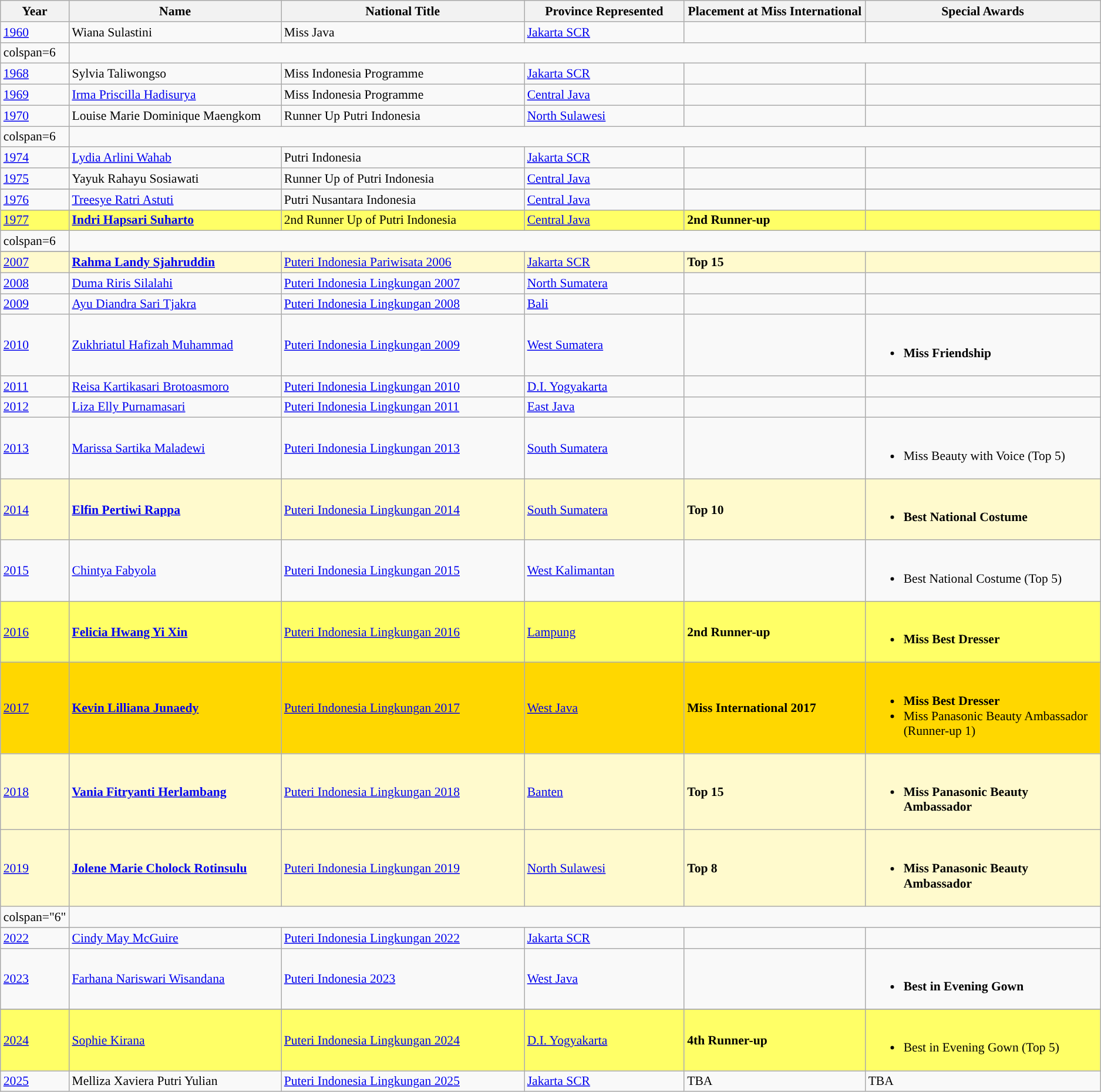<table class="wikitable sortable" style="font-size: 90%;">
<tr bgcolor="#efefef">
<th width=3%>Year</th>
<th width=20%>Name</th>
<th width=23%>National Title</th>
<th width=15%>Province Represented</th>
<th width=17%>Placement at Miss International</th>
<th width=43%>Special Awards</th>
</tr>
<tr>
<td><a href='#'>1960</a></td>
<td>Wiana Sulastini</td>
<td>Miss Java</td>
<td><a href='#'>Jakarta SCR</a></td>
<td></td>
<td></td>
</tr>
<tr>
<td>colspan=6 </td>
</tr>
<tr>
<td><a href='#'>1968</a></td>
<td>Sylvia Taliwongso</td>
<td>Miss Indonesia Programme</td>
<td><a href='#'>Jakarta SCR</a></td>
<td></td>
<td></td>
</tr>
<tr>
<td><a href='#'>1969</a></td>
<td><a href='#'>Irma Priscilla Hadisurya</a></td>
<td>Miss Indonesia Programme</td>
<td><a href='#'>Central Java</a></td>
<td></td>
<td></td>
</tr>
<tr>
<td><a href='#'>1970</a></td>
<td>Louise Marie Dominique Maengkom</td>
<td>Runner Up Putri Indonesia</td>
<td><a href='#'>North Sulawesi</a></td>
<td></td>
<td></td>
</tr>
<tr>
<td>colspan=6 </td>
</tr>
<tr>
<td><a href='#'>1974</a></td>
<td><a href='#'>Lydia Arlini Wahab</a></td>
<td>Putri Indonesia</td>
<td><a href='#'>Jakarta SCR</a></td>
<td></td>
<td></td>
</tr>
<tr>
<td><a href='#'>1975</a></td>
<td>Yayuk Rahayu Sosiawati</td>
<td>Runner Up of Putri Indonesia</td>
<td><a href='#'>Central Java</a></td>
<td></td>
<td></td>
</tr>
<tr>
</tr>
<tr>
<td><a href='#'>1976</a></td>
<td><a href='#'>Treesye Ratri Astuti</a></td>
<td>Putri Nusantara Indonesia</td>
<td><a href='#'>Central Java</a></td>
<td></td>
<td></td>
</tr>
<tr style="background-color:#FFFF66;">
<td><a href='#'>1977</a></td>
<td><strong><a href='#'>Indri Hapsari Suharto</a></strong></td>
<td>2nd Runner Up of Putri Indonesia</td>
<td><a href='#'>Central Java</a></td>
<td><strong>2nd Runner-up</strong></td>
<td></td>
</tr>
<tr>
<td>colspan=6 </td>
</tr>
<tr>
</tr>
<tr style="background-color:#FFFACD;">
<td><a href='#'>2007</a></td>
<td><strong><a href='#'>Rahma Landy Sjahruddin</a></strong></td>
<td><a href='#'>Puteri Indonesia Pariwisata 2006</a></td>
<td><a href='#'>Jakarta SCR</a></td>
<td><strong>Top 15</strong></td>
<td></td>
</tr>
<tr>
<td><a href='#'>2008</a></td>
<td><a href='#'>Duma Riris Silalahi</a></td>
<td><a href='#'>Puteri Indonesia Lingkungan 2007</a></td>
<td><a href='#'>North Sumatera</a></td>
<td></td>
<td></td>
</tr>
<tr>
<td><a href='#'>2009</a></td>
<td><a href='#'>Ayu Diandra Sari Tjakra</a></td>
<td><a href='#'>Puteri Indonesia Lingkungan 2008</a></td>
<td><a href='#'>Bali</a></td>
<td></td>
<td></td>
</tr>
<tr>
<td><a href='#'>2010</a></td>
<td><a href='#'>Zukhriatul Hafizah Muhammad</a></td>
<td><a href='#'>Puteri Indonesia Lingkungan 2009</a></td>
<td><a href='#'>West Sumatera</a></td>
<td></td>
<td align="left"><br><ul><li><strong>Miss Friendship</strong></li></ul></td>
</tr>
<tr>
<td><a href='#'>2011</a></td>
<td><a href='#'>Reisa Kartikasari Brotoasmoro</a></td>
<td><a href='#'>Puteri Indonesia Lingkungan 2010</a></td>
<td><a href='#'>D.I. Yogyakarta</a></td>
<td></td>
<td></td>
</tr>
<tr>
<td><a href='#'>2012</a></td>
<td><a href='#'>Liza Elly Purnamasari</a></td>
<td><a href='#'>Puteri Indonesia Lingkungan 2011</a></td>
<td><a href='#'>East Java</a></td>
<td></td>
<td></td>
</tr>
<tr>
<td><a href='#'>2013</a></td>
<td><a href='#'>Marissa Sartika Maladewi</a></td>
<td><a href='#'>Puteri Indonesia Lingkungan 2013</a></td>
<td><a href='#'>South Sumatera</a></td>
<td></td>
<td align="left"><br><ul><li>Miss Beauty with Voice (Top 5)</li></ul></td>
</tr>
<tr style="background-color:#FFFACD;">
<td><a href='#'>2014</a></td>
<td><strong><a href='#'>Elfin Pertiwi Rappa</a></strong></td>
<td><a href='#'>Puteri Indonesia Lingkungan 2014</a></td>
<td><a href='#'>South Sumatera</a></td>
<td><strong>Top 10</strong></td>
<td align="left"><br><ul><li><strong>Best National Costume</strong></li></ul></td>
</tr>
<tr>
<td><a href='#'>2015</a></td>
<td><a href='#'>Chintya Fabyola</a></td>
<td><a href='#'>Puteri Indonesia Lingkungan 2015</a></td>
<td><a href='#'>West Kalimantan</a></td>
<td></td>
<td align="left"><br><ul><li>Best National Costume (Top 5)</li></ul></td>
</tr>
<tr style="background-color:#FFFF66;">
<td><a href='#'>2016</a></td>
<td><strong><a href='#'>Felicia Hwang Yi Xin</a></strong></td>
<td><a href='#'>Puteri Indonesia Lingkungan 2016</a></td>
<td><a href='#'>Lampung</a></td>
<td><strong>2nd Runner-up</strong></td>
<td align="left"><br><ul><li><strong>Miss Best Dresser</strong></li></ul></td>
</tr>
<tr style="background-color:gold;">
<td><a href='#'>2017</a></td>
<td><strong><a href='#'>Kevin Lilliana Junaedy</a></strong></td>
<td><a href='#'>Puteri Indonesia Lingkungan 2017</a></td>
<td><a href='#'>West Java</a></td>
<td><strong>Miss International 2017</strong></td>
<td align="left"><br><ul><li><strong>Miss Best Dresser</strong></li><li>Miss Panasonic Beauty Ambassador (Runner-up 1)</li></ul></td>
</tr>
<tr style="background-color:#FFFACD;">
<td><a href='#'>2018</a></td>
<td><strong><a href='#'>Vania Fitryanti Herlambang</a></strong></td>
<td><a href='#'>Puteri Indonesia Lingkungan 2018</a></td>
<td><a href='#'>Banten</a></td>
<td><strong>Top 15</strong></td>
<td align="left"><br><ul><li><strong>Miss Panasonic Beauty Ambassador</strong></li></ul></td>
</tr>
<tr style="background-color:#FFFACD;">
<td><a href='#'>2019</a></td>
<td><strong><a href='#'>Jolene Marie Cholock Rotinsulu</a></strong></td>
<td><a href='#'>Puteri Indonesia Lingkungan 2019</a></td>
<td><a href='#'>North Sulawesi</a></td>
<td><strong>Top 8</strong></td>
<td align="left"><br><ul><li><strong>Miss Panasonic Beauty Ambassador</strong></li></ul></td>
</tr>
<tr>
<td>colspan="6"  </td>
</tr>
<tr style="background">
</tr>
<tr>
<td><a href='#'>2022</a></td>
<td><a href='#'>Cindy May McGuire</a></td>
<td><a href='#'>Puteri Indonesia Lingkungan 2022</a></td>
<td><a href='#'>Jakarta SCR</a></td>
<td></td>
<td></td>
</tr>
<tr>
<td><a href='#'>2023</a></td>
<td><a href='#'>Farhana Nariswari Wisandana</a></td>
<td><a href='#'>Puteri Indonesia 2023</a></td>
<td><a href='#'>West Java</a></td>
<td></td>
<td align="left"><br><ul><li><strong>Best in Evening Gown</strong></li></ul></td>
</tr>
<tr>
</tr>
<tr style="background-color:#FFFF66;">
<td><a href='#'>2024</a></td>
<td><a href='#'>Sophie Kirana</a></td>
<td><a href='#'>Puteri Indonesia Lingkungan 2024</a></td>
<td><a href='#'>D.I. Yogyakarta</a></td>
<td><strong>4th Runner-up</strong></td>
<td><br><ul><li>Best in Evening Gown (Top 5)</li></ul></td>
</tr>
<tr>
<td><a href='#'>2025</a></td>
<td>Melliza Xaviera Putri Yulian</td>
<td><a href='#'>Puteri Indonesia Lingkungan 2025</a></td>
<td><a href='#'>Jakarta SCR</a></td>
<td>TBA</td>
<td>TBA</td>
</tr>
</table>
